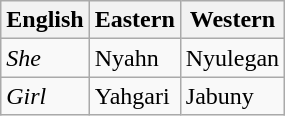<table class="wikitable">
<tr>
<th>English</th>
<th>Eastern</th>
<th>Western</th>
</tr>
<tr>
<td><em>She</em></td>
<td>Nyahn</td>
<td>Nyulegan</td>
</tr>
<tr>
<td><em>Girl</em></td>
<td>Yahgari</td>
<td>Jabuny</td>
</tr>
</table>
